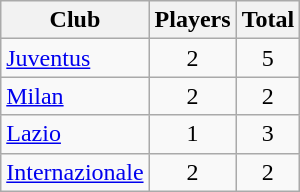<table class="sortable wikitable">
<tr>
<th>Club</th>
<th>Players</th>
<th>Total</th>
</tr>
<tr>
<td><a href='#'>Juventus</a></td>
<td align=center>2</td>
<td align=center>5</td>
</tr>
<tr>
<td><a href='#'>Milan</a></td>
<td align=center>2</td>
<td align=center>2</td>
</tr>
<tr>
<td><a href='#'>Lazio</a></td>
<td align=center>1</td>
<td align=center>3</td>
</tr>
<tr>
<td><a href='#'>Internazionale</a></td>
<td align=center>2</td>
<td align=center>2</td>
</tr>
</table>
